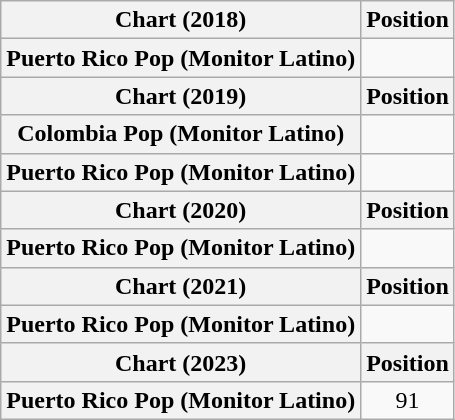<table class="wikitable plainrowheaders sortable" style="text-align:center">
<tr>
<th>Chart (2018)</th>
<th>Position</th>
</tr>
<tr>
<th scope="row">Puerto Rico Pop (Monitor Latino)</th>
<td></td>
</tr>
<tr>
<th>Chart (2019)</th>
<th>Position</th>
</tr>
<tr>
<th scope="row">Colombia Pop (Monitor Latino)</th>
<td></td>
</tr>
<tr>
<th scope="row">Puerto Rico Pop (Monitor Latino)</th>
<td></td>
</tr>
<tr>
<th>Chart (2020)</th>
<th>Position</th>
</tr>
<tr>
<th scope="row">Puerto Rico Pop (Monitor Latino)</th>
<td></td>
</tr>
<tr>
<th>Chart (2021)</th>
<th>Position</th>
</tr>
<tr>
<th scope="row">Puerto Rico Pop (Monitor Latino)</th>
<td></td>
</tr>
<tr>
<th>Chart (2023)</th>
<th>Position</th>
</tr>
<tr>
<th scope="row">Puerto Rico Pop (Monitor Latino)</th>
<td>91</td>
</tr>
</table>
